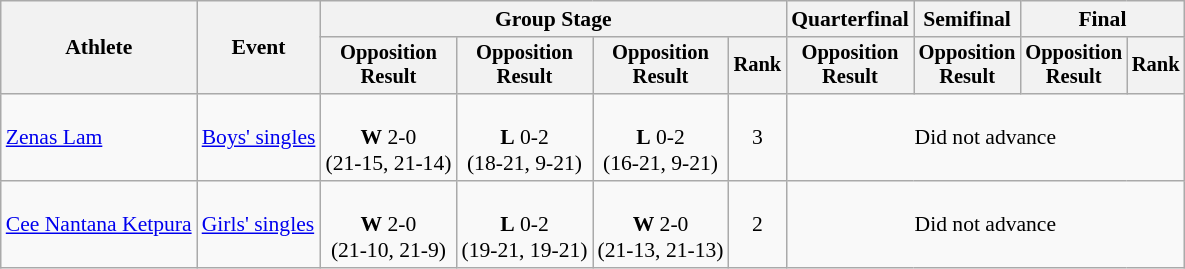<table class=wikitable style=text-align:center;font-size:90%>
<tr>
<th rowspan=2>Athlete</th>
<th rowspan=2>Event</th>
<th colspan=4>Group Stage</th>
<th>Quarterfinal</th>
<th>Semifinal</th>
<th colspan=2>Final</th>
</tr>
<tr style=font-size:95%>
<th>Opposition<br>Result</th>
<th>Opposition<br>Result</th>
<th>Opposition<br>Result</th>
<th>Rank</th>
<th>Opposition<br>Result</th>
<th>Opposition<br>Result</th>
<th>Opposition<br>Result</th>
<th>Rank</th>
</tr>
<tr>
<td align=left><a href='#'>Zenas Lam</a></td>
<td align=left><a href='#'>Boys' singles</a></td>
<td><br><strong>W</strong> 2-0<br>(21-15, 21-14)</td>
<td><br><strong>L</strong> 0-2<br>(18-21, 9-21)</td>
<td><br><strong>L</strong> 0-2<br>(16-21, 9-21)</td>
<td>3</td>
<td colspan=4>Did not advance</td>
</tr>
<tr>
<td align=left><a href='#'>Cee Nantana Ketpura</a></td>
<td align=left><a href='#'>Girls' singles</a></td>
<td><br><strong>W</strong> 2-0<br>(21-10, 21-9)</td>
<td><br><strong>L</strong> 0-2 <br> (19-21, 19-21)</td>
<td><br><strong>W</strong> 2-0<br>(21-13, 21-13)</td>
<td>2</td>
<td colspan=4>Did not advance</td>
</tr>
</table>
